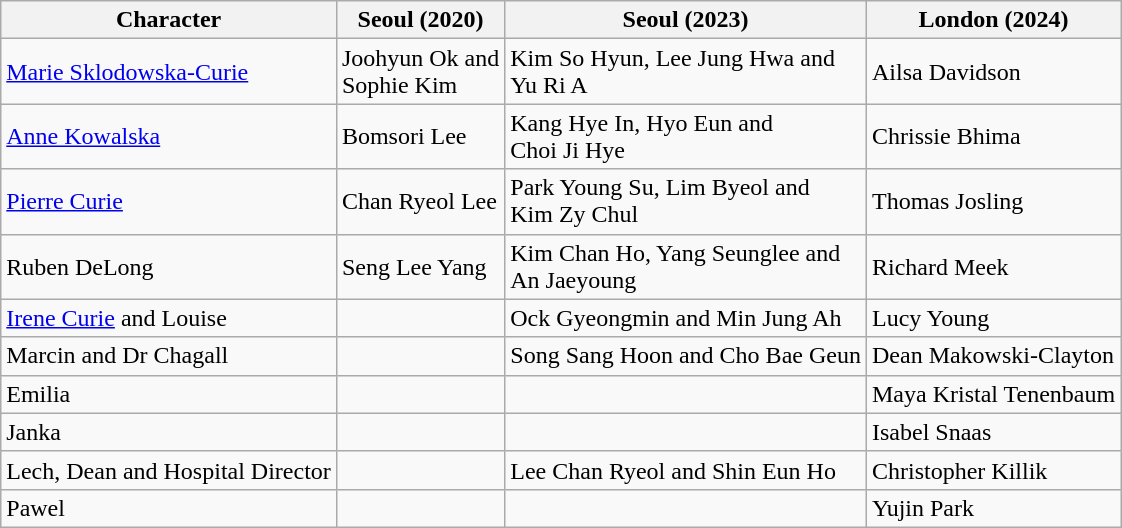<table class="wikitable">
<tr>
<th>Character</th>
<th>Seoul (2020)</th>
<th>Seoul (2023)</th>
<th>London (2024)</th>
</tr>
<tr>
<td><a href='#'>Marie Sklodowska-Curie</a></td>
<td>Joohyun Ok and<br>Sophie Kim</td>
<td>Kim So Hyun, Lee Jung Hwa and<br>Yu Ri A</td>
<td>Ailsa Davidson</td>
</tr>
<tr>
<td><a href='#'>Anne Kowalska</a></td>
<td>Bomsori Lee</td>
<td>Kang Hye In, Hyo Eun and<br>Choi Ji Hye</td>
<td>Chrissie Bhima</td>
</tr>
<tr>
<td><a href='#'>Pierre Curie</a></td>
<td>Chan Ryeol Lee</td>
<td>Park Young Su, Lim Byeol and<br>Kim Zy Chul</td>
<td>Thomas Josling</td>
</tr>
<tr>
<td>Ruben DeLong</td>
<td>Seng Lee Yang</td>
<td>Kim Chan Ho, Yang Seunglee and<br>An Jaeyoung</td>
<td>Richard Meek</td>
</tr>
<tr>
<td><a href='#'>Irene Curie</a> and Louise</td>
<td></td>
<td>Ock Gyeongmin and Min Jung Ah</td>
<td>Lucy Young</td>
</tr>
<tr>
<td>Marcin and Dr Chagall</td>
<td></td>
<td>Song Sang Hoon and Cho Bae Geun</td>
<td>Dean Makowski-Clayton</td>
</tr>
<tr>
<td>Emilia</td>
<td></td>
<td></td>
<td>Maya Kristal Tenenbaum</td>
</tr>
<tr>
<td>Janka</td>
<td></td>
<td></td>
<td>Isabel Snaas</td>
</tr>
<tr>
<td>Lech, Dean and Hospital Director</td>
<td></td>
<td>Lee Chan Ryeol and Shin Eun Ho</td>
<td>Christopher Killik</td>
</tr>
<tr>
<td>Pawel</td>
<td></td>
<td></td>
<td>Yujin Park</td>
</tr>
</table>
